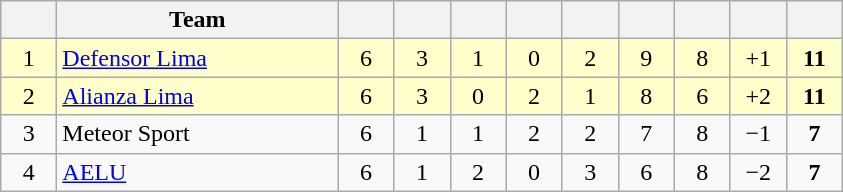<table class="wikitable" style="text-align:center;">
<tr>
<th width="30"></th>
<th width="180">Team</th>
<th width="30"></th>
<th width="30"></th>
<th width="30"></th>
<th width="30"></th>
<th width="30"></th>
<th width="30"></th>
<th width="30"></th>
<th width="30"></th>
<th width="30"></th>
</tr>
<tr bgcolor=ffffcc>
<td>1</td>
<td align=left><a href='#'>Defensor Lima</a></td>
<td>6</td>
<td>3</td>
<td>1</td>
<td>0</td>
<td>2</td>
<td>9</td>
<td>8</td>
<td>+1</td>
<td><strong>11</strong></td>
</tr>
<tr bgcolor=ffffcc>
<td>2</td>
<td align=left><a href='#'>Alianza Lima</a></td>
<td>6</td>
<td>3</td>
<td>0</td>
<td>2</td>
<td>1</td>
<td>8</td>
<td>6</td>
<td>+2</td>
<td><strong>11</strong></td>
</tr>
<tr bgcolor=>
<td>3</td>
<td align=left>Meteor Sport</td>
<td>6</td>
<td>1</td>
<td>1</td>
<td>2</td>
<td>2</td>
<td>7</td>
<td>8</td>
<td>−1</td>
<td><strong>7</strong></td>
</tr>
<tr bgcolor=>
<td>4</td>
<td align=left><a href='#'>AELU</a></td>
<td>6</td>
<td>1</td>
<td>2</td>
<td>0</td>
<td>3</td>
<td>6</td>
<td>8</td>
<td>−2</td>
<td><strong>7</strong></td>
</tr>
</table>
